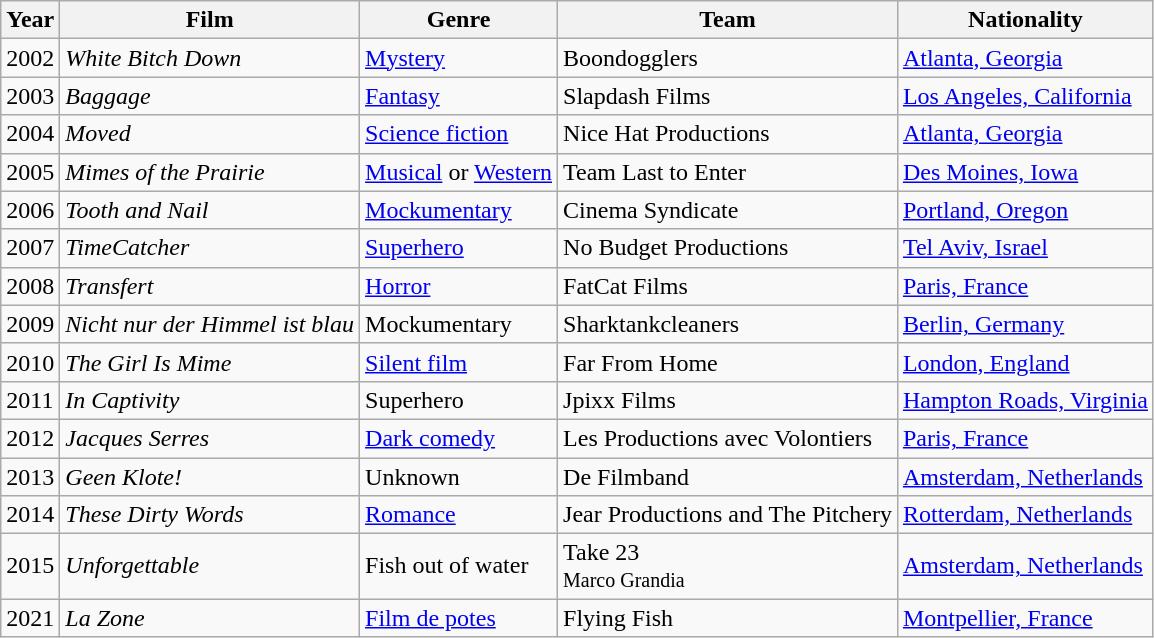<table class="wikitable sortable">
<tr>
<th>Year</th>
<th>Film</th>
<th>Genre</th>
<th>Team<br></th>
<th>Nationality</th>
</tr>
<tr>
<td>2002</td>
<td><em>White Bitch Down</em></td>
<td><a href='#'>Mystery</a></td>
<td>Boondogglers<br></td>
<td> <a href='#'>Atlanta, Georgia</a></td>
</tr>
<tr>
<td>2003</td>
<td><em>Baggage</em></td>
<td><a href='#'>Fantasy</a></td>
<td>Slapdash Films<br></td>
<td> <a href='#'>Los Angeles, California</a></td>
</tr>
<tr>
<td>2004</td>
<td><em>Moved</em></td>
<td><a href='#'>Science fiction</a></td>
<td>Nice Hat Productions<br></td>
<td> <a href='#'>Atlanta, Georgia</a></td>
</tr>
<tr>
<td>2005</td>
<td><em>Mimes of the Prairie</em></td>
<td><a href='#'>Musical</a> or <a href='#'>Western</a></td>
<td>Team Last to Enter<br></td>
<td> <a href='#'>Des Moines, Iowa</a></td>
</tr>
<tr>
<td>2006</td>
<td><em>Tooth and Nail</em></td>
<td><a href='#'>Mockumentary</a></td>
<td>Cinema Syndicate<br></td>
<td> <a href='#'>Portland, Oregon</a></td>
</tr>
<tr>
<td>2007</td>
<td><em>TimeCatcher</em></td>
<td><a href='#'>Superhero</a></td>
<td>No Budget Productions<br></td>
<td> <a href='#'>Tel Aviv, Israel</a></td>
</tr>
<tr>
<td>2008</td>
<td><em>Transfert</em></td>
<td><a href='#'>Horror</a></td>
<td>FatCat Films<br></td>
<td> <a href='#'>Paris, France</a></td>
</tr>
<tr>
<td>2009</td>
<td><em>Nicht nur der Himmel ist blau</em></td>
<td>Mockumentary</td>
<td>Sharktankcleaners<br></td>
<td> <a href='#'>Berlin, Germany</a></td>
</tr>
<tr>
<td>2010</td>
<td><em>The Girl Is Mime</em></td>
<td><a href='#'>Silent film</a></td>
<td>Far From Home<br></td>
<td> <a href='#'>London, England</a></td>
</tr>
<tr>
<td>2011</td>
<td><em>In Captivity</em></td>
<td>Superhero</td>
<td>Jpixx Films<br></td>
<td> <a href='#'>Hampton Roads, Virginia</a></td>
</tr>
<tr>
<td>2012</td>
<td><em>Jacques Serres</em></td>
<td><a href='#'>Dark comedy</a></td>
<td>Les Productions avec Volontiers<br></td>
<td> <a href='#'>Paris, France</a></td>
</tr>
<tr>
<td>2013</td>
<td><em>Geen Klote!</em></td>
<td>Unknown</td>
<td>De Filmband<br></td>
<td> <a href='#'>Amsterdam, Netherlands</a></td>
</tr>
<tr>
<td>2014</td>
<td><em>These Dirty Words</em></td>
<td><a href='#'>Romance</a></td>
<td>Jear Productions and The Pitchery<br></td>
<td> <a href='#'>Rotterdam, Netherlands</a></td>
</tr>
<tr>
<td>2015</td>
<td><em>Unforgettable</em></td>
<td>Fish out of water</td>
<td>Take 23<br><small>Marco Grandia</small></td>
<td> <a href='#'>Amsterdam, Netherlands</a></td>
</tr>
<tr>
<td>2021</td>
<td><em>La Zone</em></td>
<td><a href='#'>Film de potes</a></td>
<td>Flying Fish<br></td>
<td> <a href='#'>Montpellier, France</a></td>
</tr>
</table>
